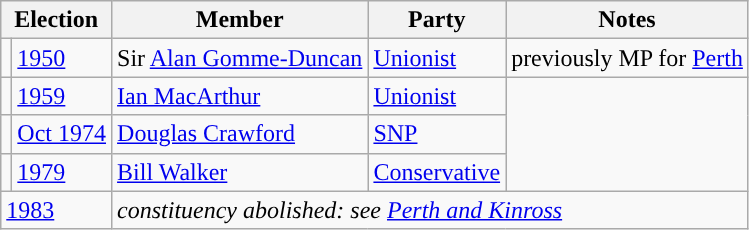<table class="wikitable">
<tr>
<th colspan="2">Election</th>
<th>Member</th>
<th>Party</th>
<th>Notes</th>
</tr>
<tr>
<td style="color:inherit;background-color: "></td>
<td><a href='#'>1950</a></td>
<td>Sir <a href='#'>Alan Gomme-Duncan</a></td>
<td><a href='#'>Unionist</a></td>
<td>previously MP for <a href='#'>Perth</a></td>
</tr>
<tr>
<td style="color:inherit;background-color: "></td>
<td><a href='#'>1959</a></td>
<td><a href='#'>Ian MacArthur</a></td>
<td><a href='#'>Unionist</a></td>
</tr>
<tr>
<td style="color:inherit;background-color: "></td>
<td><a href='#'>Oct 1974</a></td>
<td><a href='#'>Douglas Crawford</a></td>
<td><a href='#'>SNP</a></td>
</tr>
<tr>
<td style="color:inherit;background-color: "></td>
<td><a href='#'>1979</a></td>
<td><a href='#'>Bill Walker</a></td>
<td><a href='#'>Conservative</a></td>
</tr>
<tr>
<td colspan="2"><a href='#'>1983</a></td>
<td colspan="3"><em>constituency abolished: see <a href='#'>Perth and Kinross</a></em></td>
</tr>
</table>
